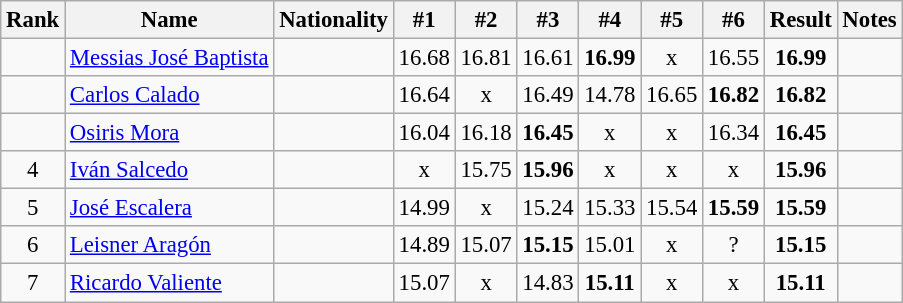<table class="wikitable sortable" style="text-align:center;font-size:95%">
<tr>
<th>Rank</th>
<th>Name</th>
<th>Nationality</th>
<th>#1</th>
<th>#2</th>
<th>#3</th>
<th>#4</th>
<th>#5</th>
<th>#6</th>
<th>Result</th>
<th>Notes</th>
</tr>
<tr>
<td></td>
<td align=left><a href='#'>Messias José Baptista</a></td>
<td align=left></td>
<td>16.68</td>
<td>16.81</td>
<td>16.61</td>
<td><strong>16.99</strong></td>
<td>x</td>
<td>16.55</td>
<td><strong>16.99</strong></td>
<td></td>
</tr>
<tr>
<td></td>
<td align=left><a href='#'>Carlos Calado</a></td>
<td align=left></td>
<td>16.64</td>
<td>x</td>
<td>16.49</td>
<td>14.78</td>
<td>16.65</td>
<td><strong>16.82</strong></td>
<td><strong>16.82</strong></td>
<td></td>
</tr>
<tr>
<td></td>
<td align=left><a href='#'>Osiris Mora</a></td>
<td align=left></td>
<td>16.04</td>
<td>16.18</td>
<td><strong>16.45</strong></td>
<td>x</td>
<td>x</td>
<td>16.34</td>
<td><strong>16.45</strong></td>
<td></td>
</tr>
<tr>
<td>4</td>
<td align=left><a href='#'>Iván Salcedo</a></td>
<td align=left></td>
<td>x</td>
<td>15.75</td>
<td><strong>15.96</strong></td>
<td>x</td>
<td>x</td>
<td>x</td>
<td><strong>15.96</strong></td>
<td></td>
</tr>
<tr>
<td>5</td>
<td align=left><a href='#'>José Escalera</a></td>
<td align=left></td>
<td>14.99</td>
<td>x</td>
<td>15.24</td>
<td>15.33</td>
<td>15.54</td>
<td><strong>15.59</strong></td>
<td><strong>15.59</strong></td>
<td></td>
</tr>
<tr>
<td>6</td>
<td align=left><a href='#'>Leisner Aragón</a></td>
<td align=left></td>
<td>14.89</td>
<td>15.07</td>
<td><strong>15.15</strong></td>
<td>15.01</td>
<td>x</td>
<td>?</td>
<td><strong>15.15</strong></td>
<td></td>
</tr>
<tr>
<td>7</td>
<td align=left><a href='#'>Ricardo Valiente</a></td>
<td align=left></td>
<td>15.07</td>
<td>x</td>
<td>14.83</td>
<td><strong>15.11</strong></td>
<td>x</td>
<td>x</td>
<td><strong>15.11</strong></td>
<td></td>
</tr>
</table>
